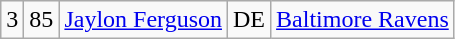<table class="wikitable" style="text-align:center">
<tr>
<td>3</td>
<td>85</td>
<td><a href='#'>Jaylon Ferguson</a></td>
<td>DE</td>
<td><a href='#'>Baltimore Ravens</a></td>
</tr>
</table>
